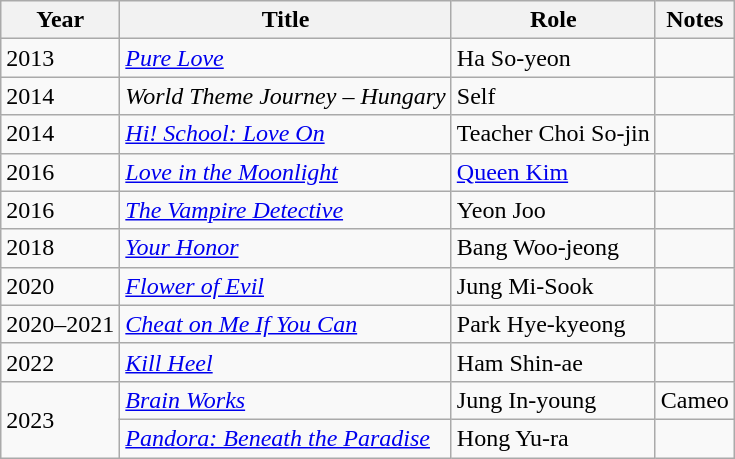<table class="wikitable sortable">
<tr>
<th>Year</th>
<th>Title</th>
<th>Role</th>
<th class"unsortable">Notes</th>
</tr>
<tr>
<td>2013</td>
<td><em><a href='#'>Pure Love</a></em></td>
<td>Ha So-yeon</td>
<td></td>
</tr>
<tr>
<td>2014</td>
<td><em>World Theme Journey – Hungary</em></td>
<td>Self</td>
<td></td>
</tr>
<tr>
<td>2014</td>
<td><em><a href='#'>Hi! School: Love On</a></em></td>
<td>Teacher Choi So-jin</td>
<td></td>
</tr>
<tr>
<td>2016</td>
<td><em><a href='#'>Love in the Moonlight</a></em></td>
<td><a href='#'>Queen Kim</a></td>
<td></td>
</tr>
<tr>
<td>2016</td>
<td><em><a href='#'>The Vampire Detective</a></em></td>
<td>Yeon Joo</td>
<td></td>
</tr>
<tr>
<td>2018</td>
<td><em><a href='#'>Your Honor</a></em></td>
<td>Bang Woo-jeong</td>
<td></td>
</tr>
<tr>
<td>2020</td>
<td><em><a href='#'>Flower of Evil</a></em></td>
<td>Jung Mi-Sook</td>
<td></td>
</tr>
<tr>
<td>2020–2021</td>
<td><em><a href='#'>Cheat on Me If You Can</a></em></td>
<td>Park Hye-kyeong</td>
<td></td>
</tr>
<tr>
<td>2022</td>
<td><em><a href='#'>Kill Heel</a></em></td>
<td>Ham Shin-ae</td>
<td></td>
</tr>
<tr>
<td rowspan="2">2023</td>
<td><em><a href='#'>Brain Works</a></em></td>
<td>Jung In-young</td>
<td>Cameo</td>
</tr>
<tr>
<td><em><a href='#'>Pandora: Beneath the Paradise</a></em></td>
<td>Hong Yu-ra</td>
<td></td>
</tr>
</table>
